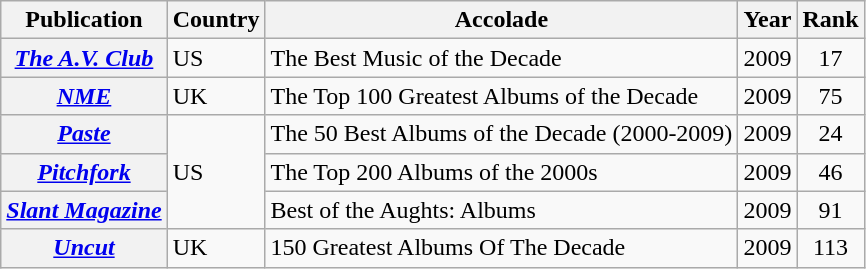<table class="wikitable plainrowheaders">
<tr>
<th>Publication</th>
<th>Country</th>
<th>Accolade</th>
<th>Year</th>
<th>Rank</th>
</tr>
<tr>
<th scope="row"><em><a href='#'>The A.V. Club</a></em></th>
<td>US</td>
<td>The Best Music of the Decade</td>
<td>2009</td>
<td style="text-align:center;">17</td>
</tr>
<tr>
<th scope="row"><em><a href='#'>NME</a></em></th>
<td>UK</td>
<td>The Top 100 Greatest Albums of the Decade</td>
<td>2009</td>
<td style="text-align:center;">75</td>
</tr>
<tr>
<th scope="row"><em><a href='#'>Paste</a></em></th>
<td rowspan=3>US</td>
<td>The 50 Best Albums of the Decade (2000-2009)</td>
<td>2009</td>
<td style="text-align:center;">24</td>
</tr>
<tr>
<th scope="row"><em><a href='#'>Pitchfork</a></em></th>
<td>The Top 200 Albums of the 2000s</td>
<td>2009</td>
<td style="text-align:center;">46</td>
</tr>
<tr>
<th scope="row"><em><a href='#'>Slant Magazine</a></em></th>
<td>Best of the Aughts: Albums</td>
<td>2009</td>
<td style="text-align:center;">91</td>
</tr>
<tr>
<th scope="row"><em><a href='#'>Uncut</a></em></th>
<td>UK</td>
<td>150 Greatest Albums Of The Decade</td>
<td>2009</td>
<td style="text-align:center;">113</td>
</tr>
</table>
